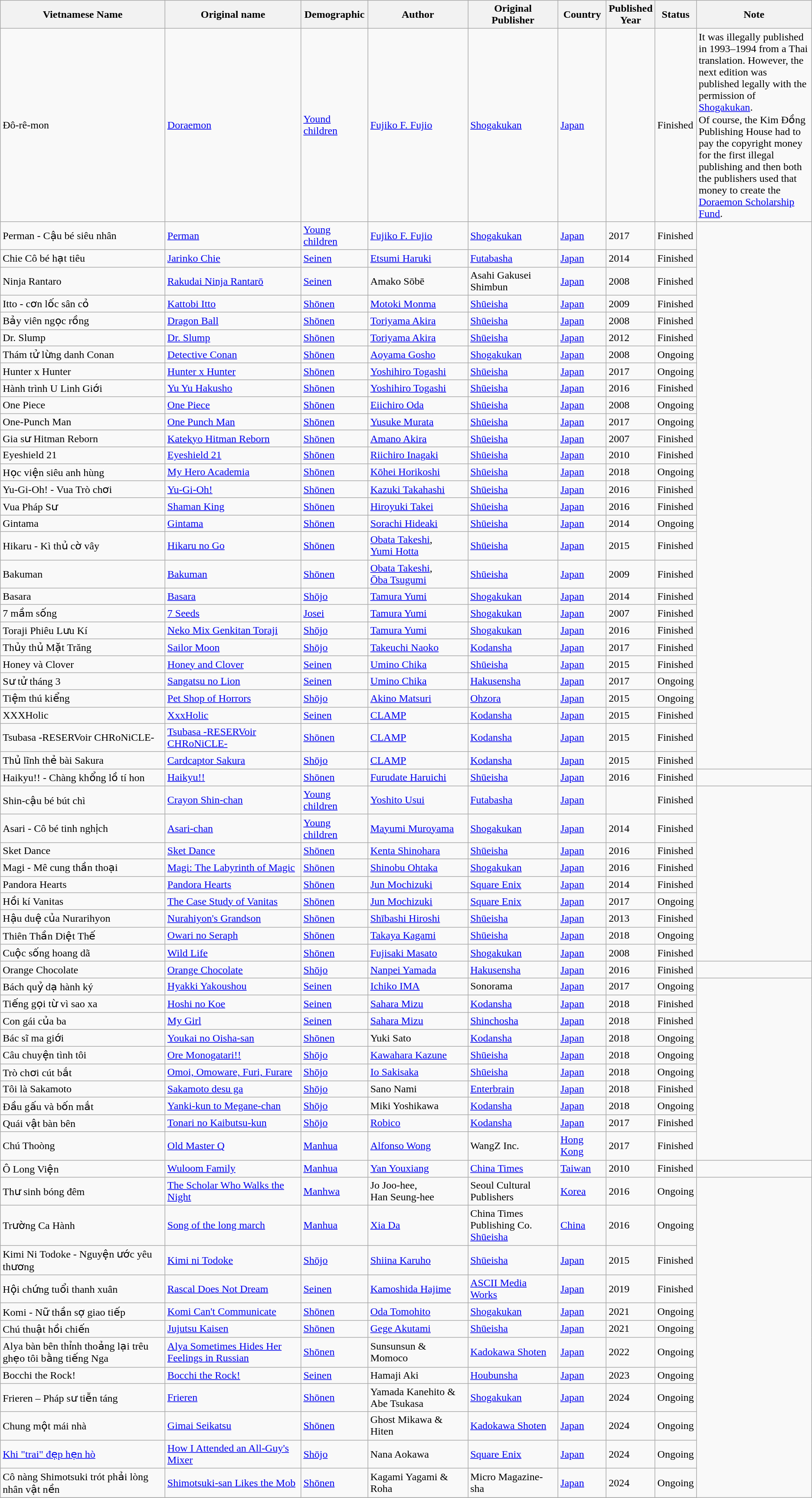<table class="wikitable sortable mw-collapsible">
<tr>
<th>Vietnamese Name</th>
<th>Original name</th>
<th>Demographic</th>
<th>Author</th>
<th>Original<br>Publisher</th>
<th>Country</th>
<th>Published<br>Year</th>
<th>Status</th>
<th>Note</th>
</tr>
<tr>
<td>Đô-rê-mon</td>
<td><a href='#'>Doraemon</a></td>
<td><a href='#'>Yound children</a></td>
<td><a href='#'>Fujiko F. Fujio</a></td>
<td><a href='#'>Shogakukan</a></td>
<td><a href='#'>Japan</a></td>
<td></td>
<td>Finished</td>
<td style="width: 170px;">It was illegally published in 1993–1994 from a Thai translation.  However, the next edition was published legally with the permission of <a href='#'>Shogakukan</a>.<br>Of course, the Kim Đồng Publishing House had to pay the copyright money for the first illegal publishing and then both the publishers used that money to create the <a href='#'>Doraemon Scholarship Fund</a>.</td>
</tr>
<tr>
<td>Perman - Cậu bé siêu nhân</td>
<td><a href='#'>Perman</a></td>
<td><a href='#'>Young children</a></td>
<td><a href='#'>Fujiko F. Fujio</a></td>
<td><a href='#'>Shogakukan</a></td>
<td><a href='#'>Japan</a></td>
<td>2017</td>
<td>Finished</td>
</tr>
<tr>
<td>Chie Cô bé hạt tiêu</td>
<td><a href='#'>Jarinko Chie</a></td>
<td><a href='#'>Seinen</a></td>
<td><a href='#'>Etsumi Haruki</a></td>
<td><a href='#'>Futabasha</a></td>
<td><a href='#'>Japan</a></td>
<td>2014</td>
<td>Finished</td>
</tr>
<tr>
<td>Ninja Rantaro</td>
<td><a href='#'>Rakudai Ninja Rantarō</a></td>
<td><a href='#'>Seinen</a></td>
<td>Amako Sōbē</td>
<td>Asahi Gakusei<br>Shimbun</td>
<td><a href='#'>Japan</a></td>
<td>2008</td>
<td>Finished</td>
</tr>
<tr>
<td>Itto - cơn lốc sân cỏ</td>
<td><a href='#'>Kattobi Itto</a></td>
<td><a href='#'>Shōnen</a></td>
<td><a href='#'>Motoki Monma</a></td>
<td><a href='#'>Shūeisha</a></td>
<td><a href='#'>Japan</a></td>
<td>2009</td>
<td>Finished</td>
</tr>
<tr>
<td>Bảy viên ngọc rồng</td>
<td><a href='#'>Dragon Ball</a></td>
<td><a href='#'>Shōnen</a></td>
<td><a href='#'>Toriyama Akira</a></td>
<td><a href='#'>Shūeisha</a></td>
<td><a href='#'>Japan</a></td>
<td>2008</td>
<td>Finished</td>
</tr>
<tr>
<td>Dr. Slump</td>
<td><a href='#'>Dr. Slump</a></td>
<td><a href='#'>Shōnen</a></td>
<td><a href='#'>Toriyama Akira</a></td>
<td><a href='#'>Shūeisha</a></td>
<td><a href='#'>Japan</a></td>
<td>2012</td>
<td>Finished</td>
</tr>
<tr>
<td>Thám tử lừng danh Conan</td>
<td><a href='#'>Detective Conan</a></td>
<td><a href='#'>Shōnen</a></td>
<td><a href='#'>Aoyama Gosho</a></td>
<td><a href='#'>Shogakukan</a></td>
<td><a href='#'>Japan</a></td>
<td>2008</td>
<td>Ongoing</td>
</tr>
<tr>
<td>Hunter x Hunter</td>
<td><a href='#'>Hunter x Hunter</a></td>
<td><a href='#'>Shōnen</a></td>
<td><a href='#'>Yoshihiro Togashi</a></td>
<td><a href='#'>Shūeisha</a></td>
<td><a href='#'>Japan</a></td>
<td>2017</td>
<td>Ongoing</td>
</tr>
<tr>
<td>Hành trình U Linh Giới</td>
<td><a href='#'>Yu Yu Hakusho</a></td>
<td><a href='#'>Shōnen</a></td>
<td><a href='#'>Yoshihiro Togashi</a></td>
<td><a href='#'>Shūeisha</a></td>
<td><a href='#'>Japan</a></td>
<td>2016</td>
<td>Finished</td>
</tr>
<tr>
<td>One Piece</td>
<td><a href='#'>One Piece</a></td>
<td><a href='#'>Shōnen</a></td>
<td><a href='#'>Eiichiro Oda</a></td>
<td><a href='#'>Shūeisha</a></td>
<td><a href='#'>Japan</a></td>
<td>2008</td>
<td>Ongoing</td>
</tr>
<tr>
<td>One-Punch Man</td>
<td><a href='#'>One Punch Man</a></td>
<td><a href='#'>Shōnen</a></td>
<td><a href='#'>Yusuke Murata</a></td>
<td><a href='#'>Shūeisha</a></td>
<td><a href='#'>Japan</a></td>
<td>2017</td>
<td>Ongoing</td>
</tr>
<tr>
<td>Gia sư Hitman Reborn</td>
<td><a href='#'>Katekyo Hitman Reborn</a></td>
<td><a href='#'>Shōnen</a></td>
<td><a href='#'>Amano Akira</a></td>
<td><a href='#'>Shūeisha</a></td>
<td><a href='#'>Japan</a></td>
<td>2007</td>
<td>Finished</td>
</tr>
<tr>
<td>Eyeshield 21</td>
<td><a href='#'>Eyeshield 21</a></td>
<td><a href='#'>Shōnen</a></td>
<td><a href='#'>Riichiro Inagaki</a></td>
<td><a href='#'>Shūeisha</a></td>
<td><a href='#'>Japan</a></td>
<td>2010</td>
<td>Finished</td>
</tr>
<tr>
<td>Học viện siêu anh hùng</td>
<td><a href='#'>My Hero Academia</a></td>
<td><a href='#'>Shōnen</a></td>
<td><a href='#'>Kōhei Horikoshi</a></td>
<td><a href='#'>Shūeisha</a></td>
<td><a href='#'>Japan</a></td>
<td>2018</td>
<td>Ongoing</td>
</tr>
<tr>
<td>Yu-Gi-Oh! - Vua Trò chơi</td>
<td><a href='#'>Yu-Gi-Oh!</a></td>
<td><a href='#'>Shōnen</a></td>
<td><a href='#'>Kazuki Takahashi</a></td>
<td><a href='#'>Shūeisha</a></td>
<td><a href='#'>Japan</a></td>
<td>2016</td>
<td>Finished</td>
</tr>
<tr>
<td>Vua Pháp Sư</td>
<td><a href='#'>Shaman King</a></td>
<td><a href='#'>Shōnen</a></td>
<td><a href='#'>Hiroyuki Takei</a></td>
<td><a href='#'>Shūeisha</a></td>
<td><a href='#'>Japan</a></td>
<td>2016</td>
<td>Finished</td>
</tr>
<tr>
<td>Gintama</td>
<td><a href='#'>Gintama</a></td>
<td><a href='#'>Shōnen</a></td>
<td><a href='#'>Sorachi Hideaki</a></td>
<td><a href='#'>Shūeisha</a></td>
<td><a href='#'>Japan</a></td>
<td>2014</td>
<td>Ongoing</td>
</tr>
<tr>
<td>Hikaru - Kì thủ cờ vây</td>
<td><a href='#'>Hikaru no Go</a></td>
<td><a href='#'>Shōnen</a></td>
<td><a href='#'>Obata Takeshi</a>,<br><a href='#'>Yumi Hotta</a></td>
<td><a href='#'>Shūeisha</a></td>
<td><a href='#'>Japan</a></td>
<td>2015</td>
<td>Finished</td>
</tr>
<tr>
<td>Bakuman</td>
<td><a href='#'>Bakuman</a></td>
<td><a href='#'>Shōnen</a></td>
<td><a href='#'>Obata Takeshi</a>,<br><a href='#'>Ōba Tsugumi</a></td>
<td><a href='#'>Shūeisha</a></td>
<td><a href='#'>Japan</a></td>
<td>2009</td>
<td>Finished</td>
</tr>
<tr>
<td>Basara</td>
<td><a href='#'>Basara</a></td>
<td><a href='#'>Shōjo</a></td>
<td><a href='#'>Tamura Yumi</a></td>
<td><a href='#'>Shogakukan</a></td>
<td><a href='#'>Japan</a></td>
<td>2014</td>
<td>Finished</td>
</tr>
<tr>
<td>7 mầm sống</td>
<td><a href='#'>7 Seeds</a></td>
<td><a href='#'>Josei</a></td>
<td><a href='#'>Tamura Yumi</a></td>
<td><a href='#'>Shogakukan</a></td>
<td><a href='#'>Japan</a></td>
<td>2007</td>
<td>Finished</td>
</tr>
<tr>
<td>Toraji Phiêu Lưu Kí</td>
<td><a href='#'>Neko Mix Genkitan Toraji</a></td>
<td><a href='#'>Shōjo</a></td>
<td><a href='#'>Tamura Yumi</a></td>
<td><a href='#'>Shogakukan</a></td>
<td><a href='#'>Japan</a></td>
<td>2016</td>
<td>Finished</td>
</tr>
<tr>
<td>Thủy thủ Mặt Trăng</td>
<td><a href='#'>Sailor Moon</a></td>
<td><a href='#'>Shōjo</a></td>
<td><a href='#'>Takeuchi Naoko</a></td>
<td><a href='#'>Kodansha</a></td>
<td><a href='#'>Japan</a></td>
<td>2017</td>
<td>Finished</td>
</tr>
<tr>
<td>Honey và Clover</td>
<td><a href='#'>Honey and Clover</a></td>
<td><a href='#'>Seinen</a></td>
<td><a href='#'>Umino Chika</a></td>
<td><a href='#'>Shūeisha</a></td>
<td><a href='#'>Japan</a></td>
<td>2015</td>
<td>Finished</td>
</tr>
<tr>
<td>Sư tử tháng 3</td>
<td><a href='#'>Sangatsu no Lion</a></td>
<td><a href='#'>Seinen</a></td>
<td><a href='#'>Umino Chika</a></td>
<td><a href='#'>Hakusensha</a></td>
<td><a href='#'>Japan</a></td>
<td>2017</td>
<td>Ongoing</td>
</tr>
<tr>
<td>Tiệm thú kiểng</td>
<td><a href='#'>Pet Shop of Horrors</a></td>
<td><a href='#'>Shōjo</a></td>
<td><a href='#'>Akino Matsuri</a></td>
<td><a href='#'>Ohzora</a></td>
<td><a href='#'>Japan</a></td>
<td>2015</td>
<td>Ongoing</td>
</tr>
<tr>
<td>XXXHolic</td>
<td><a href='#'>XxxHolic</a></td>
<td><a href='#'>Seinen</a></td>
<td><a href='#'>CLAMP</a></td>
<td><a href='#'>Kodansha</a></td>
<td><a href='#'>Japan</a></td>
<td>2015</td>
<td>Finished</td>
</tr>
<tr>
<td>Tsubasa -RESERVoir CHRoNiCLE-</td>
<td><a href='#'>Tsubasa -RESERVoir CHRoNiCLE-</a></td>
<td><a href='#'>Shōnen</a></td>
<td><a href='#'>CLAMP</a></td>
<td><a href='#'>Kodansha</a></td>
<td><a href='#'>Japan</a></td>
<td>2015</td>
<td>Finished</td>
</tr>
<tr>
<td>Thủ lĩnh thẻ bài Sakura</td>
<td><a href='#'>Cardcaptor Sakura</a></td>
<td><a href='#'>Shōjo</a></td>
<td><a href='#'>CLAMP</a></td>
<td><a href='#'>Kodansha</a></td>
<td><a href='#'>Japan</a></td>
<td>2015</td>
<td>Finished</td>
</tr>
<tr>
<td>Haikyu!! - Chàng khổng lồ tí hon</td>
<td><a href='#'>Haikyu!!</a></td>
<td><a href='#'>Shōnen</a></td>
<td><a href='#'>Furudate Haruichi</a></td>
<td><a href='#'>Shūeisha</a></td>
<td><a href='#'>Japan</a></td>
<td>2016</td>
<td>Finished</td>
<td></td>
</tr>
<tr>
<td>Shin-cậu bé bút chì</td>
<td><a href='#'>Crayon Shin-chan</a></td>
<td><a href='#'>Young children</a></td>
<td><a href='#'>Yoshito Usui</a></td>
<td><a href='#'>Futabasha</a></td>
<td><a href='#'>Japan</a></td>
<td></td>
<td>Finished</td>
</tr>
<tr>
<td>Asari - Cô bé tinh nghịch</td>
<td><a href='#'>Asari-chan</a></td>
<td><a href='#'>Young children</a></td>
<td><a href='#'>Mayumi Muroyama</a></td>
<td><a href='#'>Shogakukan</a></td>
<td><a href='#'>Japan</a></td>
<td>2014</td>
<td>Finished</td>
</tr>
<tr>
<td>Sket Dance</td>
<td><a href='#'>Sket Dance</a></td>
<td><a href='#'>Shōnen</a></td>
<td><a href='#'>Kenta Shinohara</a></td>
<td><a href='#'>Shūeisha</a></td>
<td><a href='#'>Japan</a></td>
<td>2016</td>
<td>Finished</td>
</tr>
<tr>
<td>Magi - Mê cung thần thoại</td>
<td><a href='#'>Magi: The Labyrinth of Magic</a></td>
<td><a href='#'>Shōnen</a></td>
<td><a href='#'>Shinobu Ohtaka</a></td>
<td><a href='#'>Shogakukan</a></td>
<td><a href='#'>Japan</a></td>
<td>2016</td>
<td>Finished</td>
</tr>
<tr>
<td>Pandora Hearts</td>
<td><a href='#'>Pandora Hearts</a></td>
<td><a href='#'>Shōnen</a></td>
<td><a href='#'>Jun Mochizuki</a></td>
<td><a href='#'>Square Enix</a></td>
<td><a href='#'>Japan</a></td>
<td>2014</td>
<td>Finished</td>
</tr>
<tr>
<td>Hồi kí Vanitas</td>
<td><a href='#'>The Case Study of Vanitas</a></td>
<td><a href='#'>Shōnen</a></td>
<td><a href='#'>Jun Mochizuki</a></td>
<td><a href='#'>Square Enix</a></td>
<td><a href='#'>Japan</a></td>
<td>2017</td>
<td>Ongoing</td>
</tr>
<tr>
<td>Hậu duệ của Nurarihyon</td>
<td><a href='#'>Nurahiyon's Grandson</a></td>
<td><a href='#'>Shōnen</a></td>
<td><a href='#'>Shībashi Hiroshi</a></td>
<td><a href='#'>Shūeisha</a></td>
<td><a href='#'>Japan</a></td>
<td>2013</td>
<td>Finished</td>
</tr>
<tr>
<td>Thiên Thần Diệt Thế</td>
<td><a href='#'>Owari no Seraph</a></td>
<td><a href='#'>Shōnen</a></td>
<td><a href='#'>Takaya Kagami</a></td>
<td><a href='#'>Shūeisha</a></td>
<td><a href='#'>Japan</a></td>
<td>2018</td>
<td>Ongoing</td>
</tr>
<tr>
<td>Cuộc sống hoang dã</td>
<td><a href='#'>Wild Life</a></td>
<td><a href='#'>Shōnen</a></td>
<td><a href='#'>Fujisaki Masato</a></td>
<td><a href='#'>Shogakukan</a></td>
<td><a href='#'>Japan</a></td>
<td>2008</td>
<td>Finished</td>
</tr>
<tr>
<td>Orange Chocolate</td>
<td><a href='#'>Orange Chocolate</a></td>
<td><a href='#'>Shōjo</a></td>
<td><a href='#'>Nanpei Yamada</a></td>
<td><a href='#'>Hakusensha</a></td>
<td><a href='#'>Japan</a></td>
<td>2016</td>
<td>Finished</td>
<td></td>
</tr>
<tr>
<td>Bách quỷ dạ hành ký</td>
<td><a href='#'>Hyakki Yakoushou</a></td>
<td><a href='#'>Seinen</a></td>
<td><a href='#'>Ichiko IMA</a></td>
<td>Sonorama</td>
<td><a href='#'>Japan</a></td>
<td>2017</td>
<td>Ongoing</td>
</tr>
<tr>
<td>Tiếng gọi từ vì sao xa</td>
<td><a href='#'>Hoshi no Koe</a></td>
<td><a href='#'>Seinen</a></td>
<td><a href='#'>Sahara Mizu</a></td>
<td><a href='#'>Kodansha</a></td>
<td><a href='#'>Japan</a></td>
<td>2018</td>
<td>Finished</td>
</tr>
<tr>
<td>Con gái của ba</td>
<td><a href='#'>My Girl</a></td>
<td><a href='#'>Seinen</a></td>
<td><a href='#'>Sahara Mizu</a></td>
<td><a href='#'>Shinchosha</a></td>
<td><a href='#'>Japan</a></td>
<td>2018</td>
<td>Finished</td>
</tr>
<tr>
<td>Bác sĩ ma giới</td>
<td><a href='#'>Youkai no Oisha-san</a></td>
<td><a href='#'>Shōnen</a></td>
<td>Yuki Sato</td>
<td><a href='#'>Kodansha</a></td>
<td><a href='#'>Japan</a></td>
<td>2018</td>
<td>Ongoing</td>
</tr>
<tr>
<td>Câu chuyện tình tôi</td>
<td><a href='#'>Ore Monogatari!!</a></td>
<td><a href='#'>Shōjo</a></td>
<td><a href='#'>Kawahara Kazune</a></td>
<td><a href='#'>Shūeisha</a></td>
<td><a href='#'>Japan</a></td>
<td>2018</td>
<td>Ongoing</td>
</tr>
<tr>
<td>Trò chơi cút bắt</td>
<td><a href='#'>Omoi, Omoware, Furi, Furare</a></td>
<td><a href='#'>Shōjo</a></td>
<td><a href='#'>Io Sakisaka</a></td>
<td><a href='#'>Shūeisha</a></td>
<td><a href='#'>Japan</a></td>
<td>2018</td>
<td>Ongoing</td>
</tr>
<tr>
<td>Tôi là Sakamoto</td>
<td><a href='#'>Sakamoto desu ga</a></td>
<td><a href='#'>Shōjo</a></td>
<td>Sano Nami</td>
<td><a href='#'>Enterbrain</a></td>
<td><a href='#'>Japan</a></td>
<td>2018</td>
<td>Finished</td>
</tr>
<tr>
<td>Đầu gấu và bốn mắt</td>
<td><a href='#'>Yanki-kun to Megane-chan</a></td>
<td><a href='#'>Shōjo</a></td>
<td>Miki Yoshikawa</td>
<td><a href='#'>Kodansha</a></td>
<td><a href='#'>Japan</a></td>
<td>2018</td>
<td>Ongoing</td>
</tr>
<tr>
<td>Quái vật bàn bên</td>
<td><a href='#'>Tonari no Kaibutsu-kun</a></td>
<td><a href='#'>Shōjo</a></td>
<td><a href='#'>Robico</a></td>
<td><a href='#'>Kodansha</a></td>
<td><a href='#'>Japan</a></td>
<td>2017</td>
<td>Finished</td>
</tr>
<tr>
<td>Chú Thoòng</td>
<td><a href='#'>Old Master Q</a></td>
<td><a href='#'>Manhua</a></td>
<td><a href='#'>Alfonso Wong</a></td>
<td>WangZ Inc.</td>
<td><a href='#'>Hong Kong</a></td>
<td>2017</td>
<td>Finished</td>
</tr>
<tr>
<td>Ô Long Viện</td>
<td><a href='#'>Wuloom Family</a></td>
<td><a href='#'>Manhua</a></td>
<td><a href='#'>Yan Youxiang</a></td>
<td><a href='#'>China Times</a></td>
<td><a href='#'>Taiwan</a></td>
<td>2010</td>
<td>Finished</td>
<td></td>
</tr>
<tr>
<td>Thư sinh bóng đêm</td>
<td><a href='#'>The Scholar Who Walks the Night</a></td>
<td><a href='#'>Manhwa</a></td>
<td>Jo Joo-hee,<br>Han Seung-hee</td>
<td>Seoul Cultural<br>Publishers</td>
<td><a href='#'>Korea</a></td>
<td>2016</td>
<td>Ongoing</td>
</tr>
<tr>
<td>Trường Ca Hành</td>
<td><a href='#'>Song of the long march</a></td>
<td><a href='#'>Manhua</a></td>
<td><a href='#'>Xia Da</a></td>
<td>China Times Publishing Co.<br><a href='#'>Shūeisha</a></td>
<td><a href='#'>China</a></td>
<td>2016</td>
<td>Ongoing</td>
</tr>
<tr>
<td>Kimi Ni Todoke - Nguyện ước yêu thương</td>
<td><a href='#'>Kimi ni Todoke</a></td>
<td><a href='#'>Shōjo</a></td>
<td><a href='#'>Shiina Karuho</a></td>
<td><a href='#'>Shūeisha</a></td>
<td><a href='#'>Japan</a></td>
<td>2015</td>
<td>Finished</td>
</tr>
<tr>
<td>Hội chứng tuổi thanh xuân</td>
<td><a href='#'>Rascal Does Not Dream</a></td>
<td><a href='#'>Seinen</a></td>
<td><a href='#'>Kamoshida Hajime</a></td>
<td><a href='#'>ASCII Media Works</a></td>
<td><a href='#'>Japan</a></td>
<td>2019</td>
<td>Finished</td>
</tr>
<tr>
<td>Komi - Nữ thần sợ giao tiếp</td>
<td><a href='#'>Komi Can't Communicate</a></td>
<td><a href='#'>Shōnen</a></td>
<td><a href='#'>Oda Tomohito</a></td>
<td><a href='#'>Shogakukan</a></td>
<td><a href='#'>Japan</a></td>
<td>2021</td>
<td>Ongoing</td>
</tr>
<tr>
<td>Chú thuật hồi chiến</td>
<td><a href='#'>Jujutsu Kaisen</a></td>
<td><a href='#'>Shōnen</a></td>
<td><a href='#'>Gege Akutami</a></td>
<td><a href='#'>Shūeisha</a></td>
<td><a href='#'>Japan</a></td>
<td>2021</td>
<td>Ongoing</td>
</tr>
<tr>
<td>Alya bàn bên thỉnh thoảng lại trêu ghẹo tôi bằng tiếng Nga</td>
<td><a href='#'>Alya Sometimes Hides Her Feelings in Russian</a></td>
<td><a href='#'>Shōnen</a></td>
<td>Sunsunsun & Momoco</td>
<td><a href='#'>Kadokawa Shoten</a></td>
<td><a href='#'>Japan</a></td>
<td>2022</td>
<td>Ongoing</td>
</tr>
<tr>
<td>Bocchi the Rock!</td>
<td><a href='#'>Bocchi the Rock!</a></td>
<td><a href='#'>Seinen</a></td>
<td>Hamaji Aki</td>
<td><a href='#'>Houbunsha</a></td>
<td><a href='#'>Japan</a></td>
<td>2023</td>
<td>Ongoing</td>
</tr>
<tr>
<td>Frieren – Pháp sư tiễn táng</td>
<td><a href='#'>Frieren</a></td>
<td><a href='#'>Shōnen</a></td>
<td>Yamada Kanehito & Abe Tsukasa</td>
<td><a href='#'>Shogakukan</a></td>
<td><a href='#'>Japan</a></td>
<td>2024</td>
<td>Ongoing</td>
</tr>
<tr>
<td>Chung một mái nhà</td>
<td><a href='#'>Gimai Seikatsu</a></td>
<td><a href='#'>Shōnen</a></td>
<td>Ghost Mikawa & Hiten</td>
<td><a href='#'>Kadokawa Shoten</a></td>
<td><a href='#'>Japan</a></td>
<td>2024</td>
<td>Ongoing</td>
</tr>
<tr>
<td><a href='#'>Khi "trai" đẹp hẹn hò</a></td>
<td><a href='#'>How I Attended an All-Guy's Mixer</a></td>
<td><a href='#'>Shōjo</a></td>
<td>Nana Aokawa</td>
<td><a href='#'>Square Enix</a></td>
<td><a href='#'>Japan</a></td>
<td>2024</td>
<td>Ongoing</td>
</tr>
<tr>
<td>Cô nàng Shimotsuki trót phải lòng nhân vật nền</td>
<td><a href='#'>Shimotsuki-san Likes the Mob</a></td>
<td><a href='#'>Shōnen</a></td>
<td>Kagami Yagami & Roha</td>
<td>Micro Magazine-sha</td>
<td><a href='#'>Japan</a></td>
<td>2024</td>
<td>Ongoing</td>
</tr>
<tr>
</tr>
</table>
